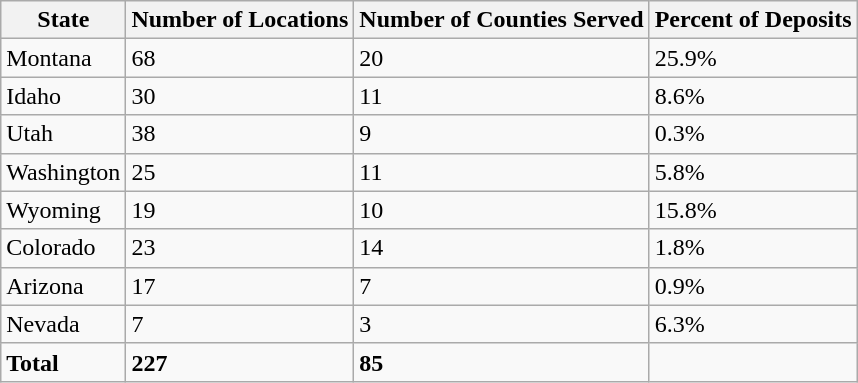<table class="wikitable">
<tr>
<th>State</th>
<th>Number of Locations</th>
<th>Number of Counties Served</th>
<th>Percent of Deposits</th>
</tr>
<tr>
<td>Montana</td>
<td>68</td>
<td>20</td>
<td>25.9%</td>
</tr>
<tr>
<td>Idaho</td>
<td>30</td>
<td>11</td>
<td>8.6%</td>
</tr>
<tr>
<td>Utah</td>
<td>38</td>
<td>9</td>
<td>0.3%</td>
</tr>
<tr>
<td>Washington</td>
<td>25</td>
<td>11</td>
<td>5.8%</td>
</tr>
<tr>
<td>Wyoming</td>
<td>19</td>
<td>10</td>
<td>15.8%</td>
</tr>
<tr>
<td>Colorado</td>
<td>23</td>
<td>14</td>
<td>1.8%</td>
</tr>
<tr>
<td>Arizona</td>
<td>17</td>
<td>7</td>
<td>0.9%</td>
</tr>
<tr>
<td>Nevada</td>
<td>7</td>
<td>3</td>
<td>6.3%</td>
</tr>
<tr>
<td><strong>Total</strong></td>
<td><strong>227</strong></td>
<td><strong>85</strong></td>
<td></td>
</tr>
</table>
